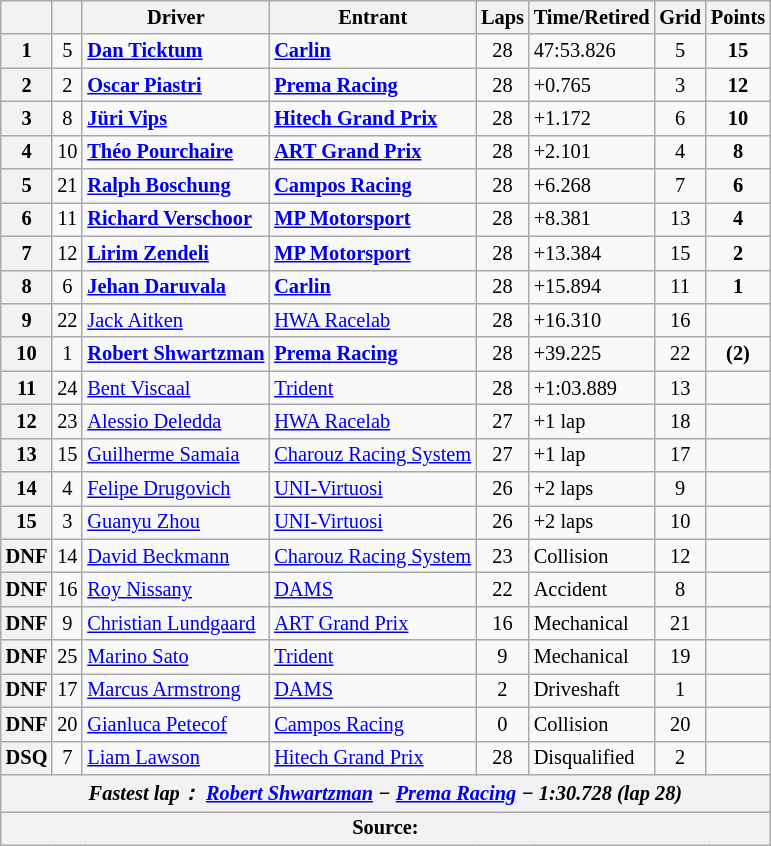<table class="wikitable" style="font-size: 85%;">
<tr>
<th></th>
<th></th>
<th>Driver</th>
<th>Entrant</th>
<th>Laps</th>
<th>Time/Retired</th>
<th>Grid</th>
<th>Points</th>
</tr>
<tr>
<th>1</th>
<td align="center">5</td>
<td> <strong><a href='#'>Dan Ticktum</a></strong></td>
<td><strong><a href='#'>Carlin</a></strong></td>
<td align="center">28</td>
<td>47:53.826</td>
<td align="center">5</td>
<td align="center"><strong>15</strong></td>
</tr>
<tr>
<th>2</th>
<td align="center">2</td>
<td> <strong><a href='#'>Oscar Piastri</a></strong></td>
<td><strong><a href='#'>Prema Racing</a></strong></td>
<td align="center">28</td>
<td>+0.765</td>
<td align="center">3</td>
<td align="center"><strong>12</strong></td>
</tr>
<tr>
<th>3</th>
<td align="center">8</td>
<td> <strong><a href='#'>Jüri Vips</a></strong></td>
<td><strong><a href='#'>Hitech Grand Prix</a></strong></td>
<td align="center">28</td>
<td>+1.172</td>
<td align="center">6</td>
<td align="center"><strong>10</strong></td>
</tr>
<tr>
<th>4</th>
<td align="center">10</td>
<td> <strong><a href='#'>Théo Pourchaire</a></strong></td>
<td><strong><a href='#'>ART Grand Prix</a></strong></td>
<td align="center">28</td>
<td>+2.101</td>
<td align="center">4</td>
<td align="center"><strong>8</strong></td>
</tr>
<tr>
<th>5</th>
<td align="center">21</td>
<td> <strong><a href='#'>Ralph Boschung</a></strong></td>
<td><strong><a href='#'>Campos Racing</a></strong></td>
<td align="center">28</td>
<td>+6.268</td>
<td align="center">7</td>
<td align="center"><strong>6</strong></td>
</tr>
<tr>
<th>6</th>
<td align="center">11</td>
<td> <strong><a href='#'>Richard Verschoor</a></strong></td>
<td><strong><a href='#'>MP Motorsport</a></strong></td>
<td align="center">28</td>
<td>+8.381</td>
<td align="center">13</td>
<td align="center"><strong>4</strong></td>
</tr>
<tr>
<th>7</th>
<td align="center">12</td>
<td> <strong><a href='#'>Lirim Zendeli</a></strong></td>
<td><strong><a href='#'>MP Motorsport</a></strong></td>
<td align="center">28</td>
<td>+13.384</td>
<td align="center">15</td>
<td align="center"><strong>2</strong></td>
</tr>
<tr>
<th>8</th>
<td align="center">6</td>
<td> <strong><a href='#'>Jehan Daruvala</a></strong></td>
<td><strong><a href='#'>Carlin</a></strong></td>
<td align="center">28</td>
<td>+15.894</td>
<td align="center">11</td>
<td align="center"><strong>1</strong></td>
</tr>
<tr>
<th>9</th>
<td align="center">22</td>
<td> <a href='#'>Jack Aitken</a></td>
<td><a href='#'>HWA Racelab</a></td>
<td align="center">28</td>
<td>+16.310</td>
<td align="center">16</td>
<td align="center"></td>
</tr>
<tr>
<th>10</th>
<td align="center">1</td>
<td> <strong><a href='#'>Robert Shwartzman</a></strong></td>
<td><strong><a href='#'>Prema Racing</a></strong></td>
<td align="center">28</td>
<td>+39.225</td>
<td align="center">22</td>
<td align="center"><strong>(2)</strong></td>
</tr>
<tr>
<th>11</th>
<td align="center">24</td>
<td> <a href='#'>Bent Viscaal</a></td>
<td><a href='#'>Trident</a></td>
<td align="center">28</td>
<td>+1:03.889</td>
<td align="center">13</td>
<td align="center"></td>
</tr>
<tr>
<th>12</th>
<td align="center">23</td>
<td> <a href='#'>Alessio Deledda</a></td>
<td><a href='#'>HWA Racelab</a></td>
<td align="center">27</td>
<td>+1 lap</td>
<td align="center">18</td>
<td align="center"></td>
</tr>
<tr>
<th>13</th>
<td align="center">15</td>
<td> <a href='#'>Guilherme Samaia</a></td>
<td><a href='#'>Charouz Racing System</a></td>
<td align="center">27</td>
<td>+1 lap</td>
<td align="center">17</td>
<td align="center"></td>
</tr>
<tr>
<th>14</th>
<td align="center">4</td>
<td> <a href='#'>Felipe Drugovich</a></td>
<td><a href='#'>UNI-Virtuosi</a></td>
<td align="center">26</td>
<td>+2 laps</td>
<td align="center">9</td>
<td align="center"></td>
</tr>
<tr>
<th>15</th>
<td align="center">3</td>
<td> <a href='#'>Guanyu Zhou</a></td>
<td><a href='#'>UNI-Virtuosi</a></td>
<td align="center">26</td>
<td>+2 laps</td>
<td align="center">10</td>
<td align="center"></td>
</tr>
<tr>
<th>DNF</th>
<td align="center">14</td>
<td> <a href='#'>David Beckmann</a></td>
<td><a href='#'>Charouz Racing System</a></td>
<td align="center">23</td>
<td>Collision</td>
<td align="center">12</td>
<td align="center"></td>
</tr>
<tr>
<th>DNF</th>
<td align="center">16</td>
<td> <a href='#'>Roy Nissany</a></td>
<td><a href='#'>DAMS</a></td>
<td align="center">22</td>
<td>Accident</td>
<td align="center">8</td>
<td align="center"></td>
</tr>
<tr>
<th>DNF</th>
<td align="center">9</td>
<td> <a href='#'>Christian Lundgaard</a></td>
<td><a href='#'>ART Grand Prix</a></td>
<td align="center">16</td>
<td>Mechanical</td>
<td align="center">21</td>
<td align="center"></td>
</tr>
<tr>
<th>DNF</th>
<td align="center">25</td>
<td> <a href='#'>Marino Sato</a></td>
<td><a href='#'>Trident</a></td>
<td align="center">9</td>
<td>Mechanical</td>
<td align="center">19</td>
<td align="center"></td>
</tr>
<tr>
<th>DNF</th>
<td align="center">17</td>
<td> <a href='#'>Marcus Armstrong</a></td>
<td><a href='#'>DAMS</a></td>
<td align="center">2</td>
<td>Driveshaft</td>
<td align="center">1</td>
<td align="center"></td>
</tr>
<tr>
<th>DNF</th>
<td align="center">20</td>
<td> <a href='#'>Gianluca Petecof</a></td>
<td><a href='#'>Campos Racing</a></td>
<td align="center">0</td>
<td>Collision</td>
<td align="center">20</td>
<td align="center"></td>
</tr>
<tr>
<th>DSQ</th>
<td align="center">7</td>
<td> <a href='#'>Liam Lawson</a></td>
<td><a href='#'>Hitech Grand Prix</a></td>
<td align="center">28</td>
<td>Disqualified</td>
<td align="center">2</td>
<td></td>
</tr>
<tr>
<th colspan="8" align="center"><em>Fastest lap：  <a href='#'>Robert Shwartzman</a> − <a href='#'>Prema Racing</a> − 1:30.728 (lap 28)</em></th>
</tr>
<tr>
<th colspan="8">Source:</th>
</tr>
</table>
